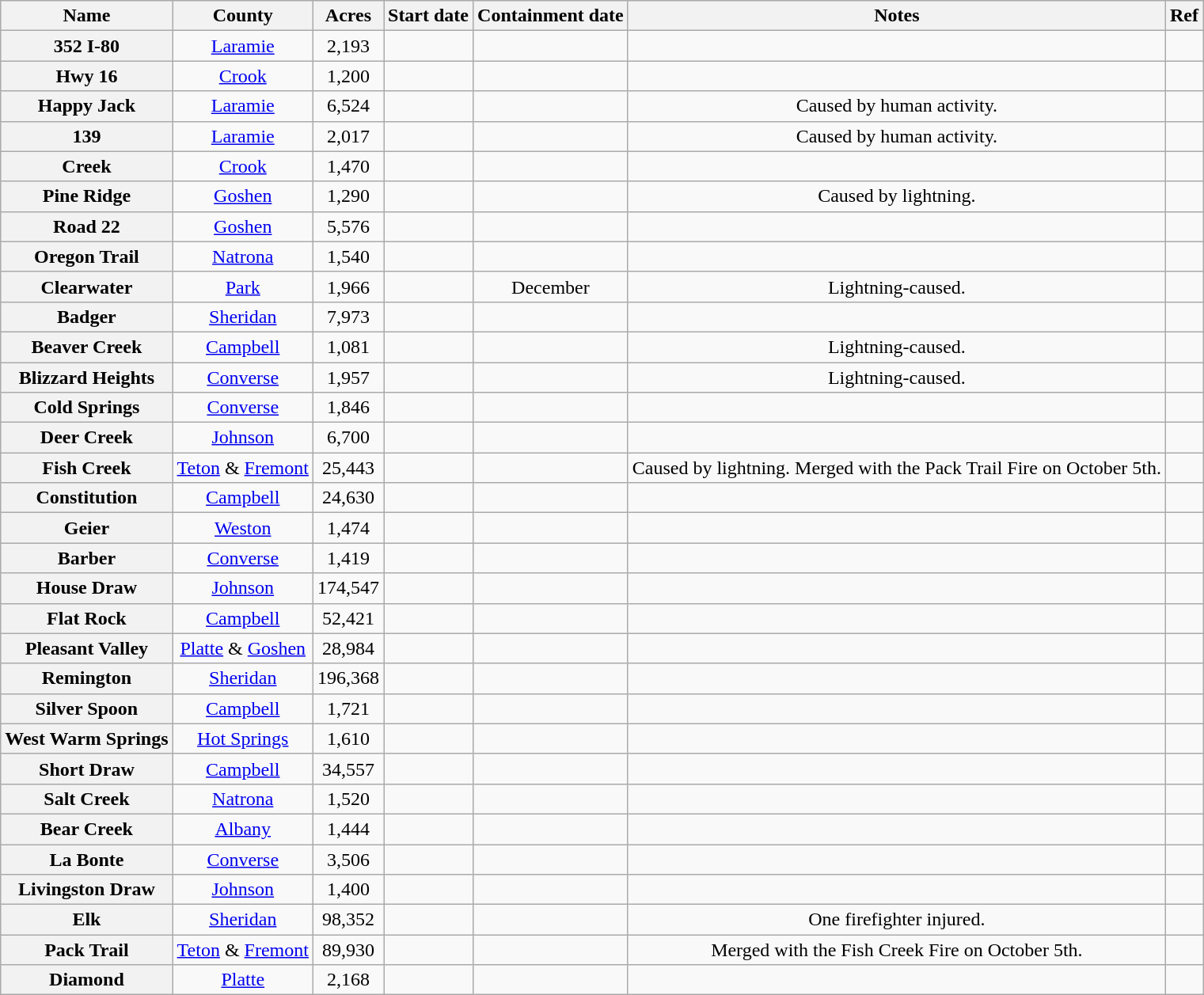<table class="wikitable sortable plainrowheaders mw-collapsible" style="text-align:center;">
<tr>
<th scope="col">Name</th>
<th scope="col">County </th>
<th scope="col">Acres</th>
<th scope="col">Start date</th>
<th scope="col">Containment date</th>
<th scope="col">Notes</th>
<th scope="col" class="unsortable">Ref</th>
</tr>
<tr>
<th scope="row">352 I-80</th>
<td><a href='#'>Laramie</a></td>
<td>2,193</td>
<td></td>
<td></td>
<td></td>
<td></td>
</tr>
<tr>
<th scope="row">Hwy 16</th>
<td><a href='#'>Crook</a></td>
<td>1,200</td>
<td></td>
<td></td>
<td></td>
<td></td>
</tr>
<tr>
<th scope="row">Happy Jack</th>
<td><a href='#'>Laramie</a></td>
<td>6,524</td>
<td></td>
<td></td>
<td>Caused by human activity.</td>
<td></td>
</tr>
<tr>
<th scope="row">139</th>
<td><a href='#'>Laramie</a></td>
<td>2,017</td>
<td></td>
<td></td>
<td>Caused by human activity.</td>
<td></td>
</tr>
<tr>
<th scope="row">Creek</th>
<td><a href='#'>Crook</a></td>
<td>1,470</td>
<td></td>
<td></td>
<td></td>
<td></td>
</tr>
<tr>
<th scope="row">Pine Ridge</th>
<td><a href='#'>Goshen</a></td>
<td>1,290</td>
<td></td>
<td></td>
<td>Caused by lightning.</td>
<td></td>
</tr>
<tr>
<th scope="row">Road 22</th>
<td><a href='#'>Goshen</a></td>
<td>5,576</td>
<td></td>
<td></td>
<td></td>
<td></td>
</tr>
<tr>
<th scope="row">Oregon Trail</th>
<td><a href='#'>Natrona</a></td>
<td>1,540</td>
<td></td>
<td></td>
<td></td>
<td></td>
</tr>
<tr>
<th scope="row">Clearwater</th>
<td><a href='#'>Park</a></td>
<td>1,966</td>
<td></td>
<td>December</td>
<td>Lightning-caused.</td>
<td></td>
</tr>
<tr>
<th scope="row">Badger</th>
<td><a href='#'>Sheridan</a></td>
<td>7,973</td>
<td></td>
<td></td>
<td></td>
<td></td>
</tr>
<tr>
<th scope="row">Beaver Creek</th>
<td><a href='#'>Campbell</a></td>
<td>1,081</td>
<td></td>
<td></td>
<td>Lightning-caused.</td>
<td></td>
</tr>
<tr>
<th scope="row">Blizzard Heights</th>
<td><a href='#'>Converse</a></td>
<td>1,957</td>
<td></td>
<td></td>
<td>Lightning-caused.</td>
<td></td>
</tr>
<tr>
<th scope="row">Cold Springs</th>
<td><a href='#'>Converse</a></td>
<td>1,846</td>
<td></td>
<td></td>
<td></td>
<td></td>
</tr>
<tr>
<th scope="row">Deer Creek</th>
<td><a href='#'>Johnson</a></td>
<td>6,700</td>
<td></td>
<td></td>
<td></td>
<td></td>
</tr>
<tr>
<th scope="row">Fish Creek</th>
<td><a href='#'>Teton</a> & <a href='#'>Fremont</a></td>
<td>25,443</td>
<td></td>
<td></td>
<td>Caused by lightning. Merged with the Pack Trail Fire on October 5th.</td>
<td></td>
</tr>
<tr>
<th scope="row">Constitution</th>
<td><a href='#'>Campbell</a></td>
<td>24,630</td>
<td></td>
<td></td>
<td></td>
<td></td>
</tr>
<tr>
<th scope="row">Geier</th>
<td><a href='#'>Weston</a></td>
<td>1,474</td>
<td></td>
<td></td>
<td></td>
<td></td>
</tr>
<tr>
<th scope="row">Barber</th>
<td><a href='#'>Converse</a></td>
<td>1,419</td>
<td></td>
<td></td>
<td></td>
<td></td>
</tr>
<tr>
<th scope="row">House Draw</th>
<td><a href='#'>Johnson</a></td>
<td>174,547</td>
<td></td>
<td></td>
<td></td>
<td></td>
</tr>
<tr>
<th scope="row">Flat Rock</th>
<td><a href='#'>Campbell</a></td>
<td>52,421</td>
<td></td>
<td></td>
<td></td>
<td></td>
</tr>
<tr>
<th scope="row">Pleasant Valley</th>
<td><a href='#'>Platte</a> & <a href='#'>Goshen</a></td>
<td>28,984</td>
<td></td>
<td></td>
<td></td>
<td></td>
</tr>
<tr>
<th scope="row">Remington</th>
<td><a href='#'>Sheridan</a></td>
<td>196,368</td>
<td></td>
<td></td>
<td></td>
<td></td>
</tr>
<tr>
<th scope="row">Silver Spoon</th>
<td><a href='#'>Campbell</a></td>
<td>1,721</td>
<td></td>
<td></td>
<td></td>
<td></td>
</tr>
<tr>
<th scope="row">West Warm Springs</th>
<td><a href='#'>Hot Springs</a></td>
<td>1,610</td>
<td></td>
<td></td>
<td></td>
<td></td>
</tr>
<tr>
<th scope="row">Short Draw</th>
<td><a href='#'>Campbell</a></td>
<td>34,557</td>
<td></td>
<td></td>
<td></td>
<td></td>
</tr>
<tr>
<th scope="row">Salt Creek</th>
<td><a href='#'>Natrona</a></td>
<td>1,520</td>
<td></td>
<td></td>
<td></td>
<td></td>
</tr>
<tr>
<th scope="row">Bear Creek</th>
<td><a href='#'>Albany</a></td>
<td>1,444</td>
<td></td>
<td></td>
<td></td>
<td></td>
</tr>
<tr>
<th scope="row">La Bonte</th>
<td><a href='#'>Converse</a></td>
<td>3,506</td>
<td></td>
<td></td>
<td></td>
<td></td>
</tr>
<tr>
<th scope="row">Livingston Draw</th>
<td><a href='#'>Johnson</a></td>
<td>1,400</td>
<td></td>
<td></td>
<td></td>
<td></td>
</tr>
<tr>
<th scope="row">Elk</th>
<td><a href='#'>Sheridan</a></td>
<td>98,352</td>
<td></td>
<td></td>
<td>One firefighter injured.</td>
<td></td>
</tr>
<tr>
<th scope="row">Pack Trail</th>
<td><a href='#'>Teton</a> & <a href='#'>Fremont</a></td>
<td>89,930</td>
<td></td>
<td></td>
<td>Merged with the Fish Creek Fire on October 5th.</td>
<td></td>
</tr>
<tr>
<th scope="row">Diamond</th>
<td><a href='#'>Platte</a></td>
<td>2,168</td>
<td></td>
<td></td>
<td></td>
<td></td>
</tr>
</table>
